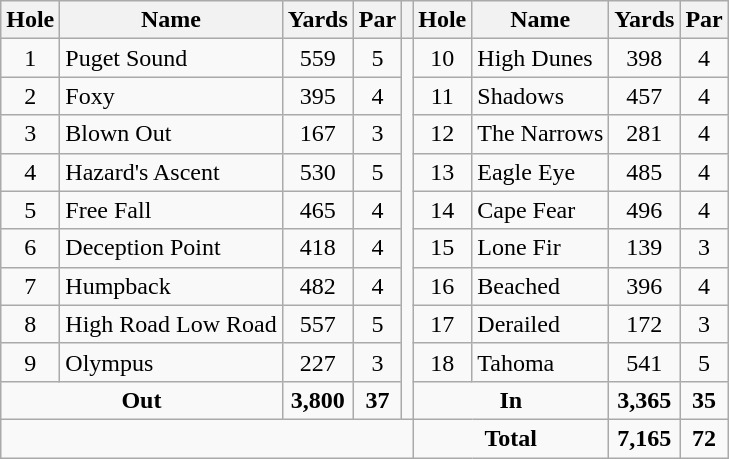<table class=wikitable>
<tr>
<th>Hole</th>
<th>Name</th>
<th>Yards</th>
<th>Par</th>
<th></th>
<th>Hole</th>
<th>Name</th>
<th>Yards</th>
<th>Par</th>
</tr>
<tr>
<td align=center>1</td>
<td>Puget Sound</td>
<td align=center>559</td>
<td align=center>5</td>
<td rowspan=10></td>
<td align=center>10</td>
<td>High Dunes</td>
<td align=center>398</td>
<td align=center>4</td>
</tr>
<tr>
<td align=center>2</td>
<td>Foxy</td>
<td align=center>395</td>
<td align=center>4</td>
<td align=center>11</td>
<td>Shadows</td>
<td align=center>457</td>
<td align=center>4</td>
</tr>
<tr>
<td align=center>3</td>
<td>Blown Out</td>
<td align=center>167</td>
<td align=center>3</td>
<td align=center>12</td>
<td>The Narrows</td>
<td align=center>281</td>
<td align=center>4</td>
</tr>
<tr>
<td align=center>4</td>
<td>Hazard's Ascent</td>
<td align=center>530</td>
<td align=center>5</td>
<td align=center>13</td>
<td>Eagle Eye</td>
<td align=center>485</td>
<td align=center>4</td>
</tr>
<tr>
<td align=center>5</td>
<td>Free Fall</td>
<td align=center>465</td>
<td align=center>4</td>
<td align=center>14</td>
<td>Cape Fear</td>
<td align=center>496</td>
<td align=center>4</td>
</tr>
<tr>
<td align=center>6</td>
<td>Deception Point</td>
<td align=center>418</td>
<td align=center>4</td>
<td align=center>15</td>
<td>Lone Fir</td>
<td align=center>139</td>
<td align=center>3</td>
</tr>
<tr>
<td align=center>7</td>
<td>Humpback</td>
<td align=center>482</td>
<td align=center>4</td>
<td align=center>16</td>
<td>Beached</td>
<td align=center>396</td>
<td align=center>4</td>
</tr>
<tr>
<td align=center>8</td>
<td>High Road Low Road</td>
<td align=center>557</td>
<td align=center>5</td>
<td align=center>17</td>
<td>Derailed</td>
<td align=center>172</td>
<td align=center>3</td>
</tr>
<tr>
<td align=center>9</td>
<td>Olympus</td>
<td align=center>227</td>
<td align=center>3</td>
<td align=center>18</td>
<td>Tahoma</td>
<td align=center>541</td>
<td align=center>5</td>
</tr>
<tr>
<td colspan=2 align=center><strong>Out</strong></td>
<td align=center><strong>3,800</strong></td>
<td align=center><strong>37</strong></td>
<td colspan=2 align=center><strong>In</strong></td>
<td align=center><strong>3,365</strong></td>
<td align=center><strong>35</strong></td>
</tr>
<tr>
<td colspan=5></td>
<td colspan=2 align=center><strong>Total</strong></td>
<td align=center><strong>7,165</strong></td>
<td align=center><strong>72</strong></td>
</tr>
</table>
